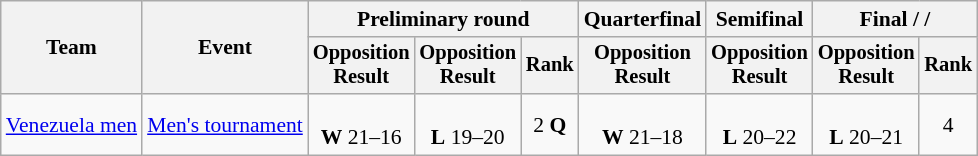<table class=wikitable style=font-size:90%;text-align:center>
<tr>
<th rowspan=2>Team</th>
<th rowspan=2>Event</th>
<th colspan=3>Preliminary round</th>
<th>Quarterfinal</th>
<th>Semifinal</th>
<th colspan=2>Final /  / </th>
</tr>
<tr style=font-size:95%>
<th>Opposition<br>Result</th>
<th>Opposition<br>Result</th>
<th>Rank</th>
<th>Opposition<br>Result</th>
<th>Opposition<br>Result</th>
<th>Opposition<br>Result</th>
<th>Rank</th>
</tr>
<tr>
<td align=left><a href='#'>Venezuela men</a></td>
<td align=left><a href='#'>Men's tournament</a></td>
<td><br> <strong>W</strong> 21–16</td>
<td><br> <strong>L</strong> 19–20</td>
<td>2 <strong>Q</strong></td>
<td><br>  <strong>W</strong> 21–18</td>
<td><br> <strong>L</strong> 20–22</td>
<td><br> <strong>L</strong> 20–21</td>
<td>4</td>
</tr>
</table>
